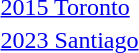<table>
<tr>
<td><a href='#'>2015 Toronto</a><br></td>
<td></td>
<td></td>
<td></td>
</tr>
<tr>
<td><a href='#'>2023 Santiago</a><br></td>
<td></td>
<td></td>
<td></td>
</tr>
</table>
